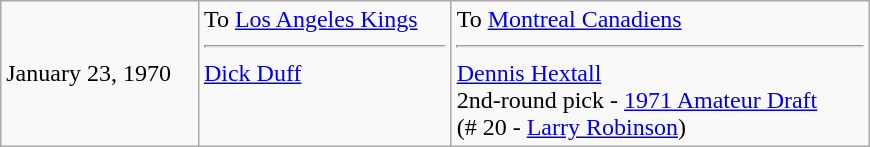<table class="wikitable" style="border:1px solid #999; width:580px;">
<tr>
<td>January 23, 1970</td>
<td valign="top">To <a href='#'>Los Angeles Kings</a><hr><a href='#'>Dick Duff</a></td>
<td valign="top">To <a href='#'>Montreal Canadiens</a><hr><a href='#'>Dennis Hextall</a><br>2nd-round pick - <a href='#'>1971 Amateur Draft</a><br>(# 20 - <a href='#'>Larry Robinson</a>)</td>
</tr>
</table>
